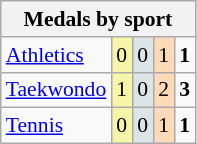<table class="wikitable" style="font-size:90%; text-align:center;">
<tr>
<th colspan="5">Medals by sport</th>
</tr>
<tr>
<td align="left"><a href='#'>Athletics</a></td>
<td style="background:#F7F6A8;">0</td>
<td style="background:#DCE5E5;">0</td>
<td style="background:#FFDAB9;">1</td>
<td><strong>1</strong></td>
</tr>
<tr>
<td align="left"><a href='#'>Taekwondo</a></td>
<td style="background:#F7F6A8;">1</td>
<td style="background:#DCE5E5;">0</td>
<td style="background:#FFDAB9;">2</td>
<td><strong>3</strong></td>
</tr>
<tr>
<td align="left"><a href='#'>Tennis</a></td>
<td style="background:#F7F6A8;">0</td>
<td style="background:#DCE5E5;">0</td>
<td style="background:#FFDAB9;">1</td>
<td><strong>1</strong></td>
</tr>
</table>
